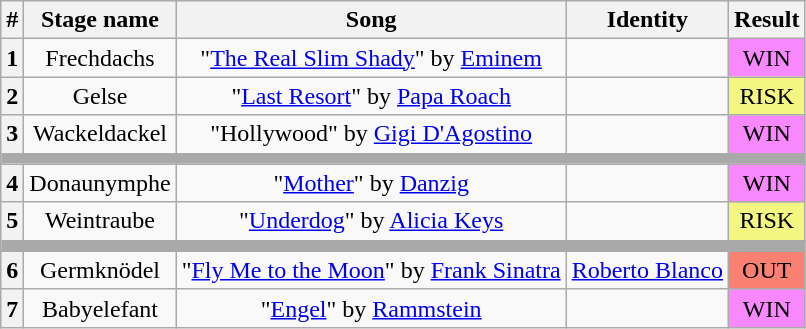<table class="wikitable plainrowheaders" style="text-align: center;">
<tr>
<th>#</th>
<th>Stage name</th>
<th>Song</th>
<th>Identity</th>
<th>Result</th>
</tr>
<tr>
<th>1</th>
<td>Frechdachs</td>
<td>"<a href='#'>The Real Slim Shady</a>" by <a href='#'>Eminem</a></td>
<td></td>
<td bgcolor=#F888FD>WIN</td>
</tr>
<tr>
<th>2</th>
<td>Gelse</td>
<td>"<a href='#'>Last Resort</a>" by <a href='#'>Papa Roach</a></td>
<td></td>
<td bgcolor="#F3F781">RISK</td>
</tr>
<tr>
<th>3</th>
<td>Wackeldackel</td>
<td>"Hollywood" by <a href='#'>Gigi D'Agostino</a></td>
<td></td>
<td bgcolor=#F888FD>WIN</td>
</tr>
<tr>
<td colspan="5" style="background:darkgray"></td>
</tr>
<tr>
<th>4</th>
<td>Donaunymphe</td>
<td>"<a href='#'>Mother</a>" by <a href='#'>Danzig</a></td>
<td></td>
<td bgcolor=#F888FD>WIN</td>
</tr>
<tr>
<th>5</th>
<td>Weintraube</td>
<td>"<a href='#'>Underdog</a>" by <a href='#'>Alicia Keys</a></td>
<td></td>
<td bgcolor="#F3F781">RISK</td>
</tr>
<tr>
<td colspan="5" style="background:darkgray"></td>
</tr>
<tr>
<th>6</th>
<td>Germknödel</td>
<td>"<a href='#'>Fly Me to the Moon</a>" by <a href='#'>Frank Sinatra</a></td>
<td><a href='#'>Roberto Blanco</a></td>
<td bgcolor="salmon">OUT</td>
</tr>
<tr>
<th>7</th>
<td>Babyelefant</td>
<td>"<a href='#'>Engel</a>" by <a href='#'>Rammstein</a></td>
<td></td>
<td bgcolor=#F888FD>WIN</td>
</tr>
</table>
